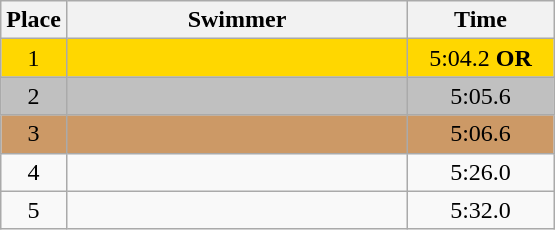<table class=wikitable style="text-align:center">
<tr>
<th>Place</th>
<th width=220>Swimmer</th>
<th width=90>Time</th>
</tr>
<tr bgcolor=gold>
<td>1</td>
<td align=left></td>
<td>5:04.2 <strong>OR</strong></td>
</tr>
<tr bgcolor=silver>
<td>2</td>
<td align=left></td>
<td>5:05.6</td>
</tr>
<tr bgcolor=cc9966>
<td>3</td>
<td align=left></td>
<td>5:06.6</td>
</tr>
<tr>
<td>4</td>
<td align=left></td>
<td>5:26.0</td>
</tr>
<tr>
<td>5</td>
<td align=left></td>
<td>5:32.0</td>
</tr>
</table>
